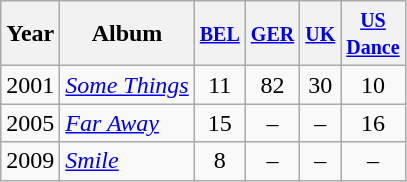<table class="wikitable" style="text-align:center">
<tr>
<th>Year</th>
<th>Album</th>
<th><small> <a href='#'>BEL</a></small></th>
<th><small> <a href='#'>GER</a></small></th>
<th><small> <a href='#'>UK</a></small></th>
<th><small> <a href='#'>US<br>Dance</a></small></th>
</tr>
<tr>
<td>2001</td>
<td style="text-align:left"><em><a href='#'>Some Things</a></em></td>
<td>11</td>
<td>82</td>
<td>30</td>
<td>10</td>
</tr>
<tr>
<td>2005</td>
<td style="text-align:left"><em><a href='#'>Far Away</a></em></td>
<td>15</td>
<td>–</td>
<td>–</td>
<td>16</td>
</tr>
<tr>
<td>2009</td>
<td style="text-align:left"><em><a href='#'>Smile</a></em></td>
<td>8</td>
<td>–</td>
<td>–</td>
<td>–</td>
</tr>
</table>
